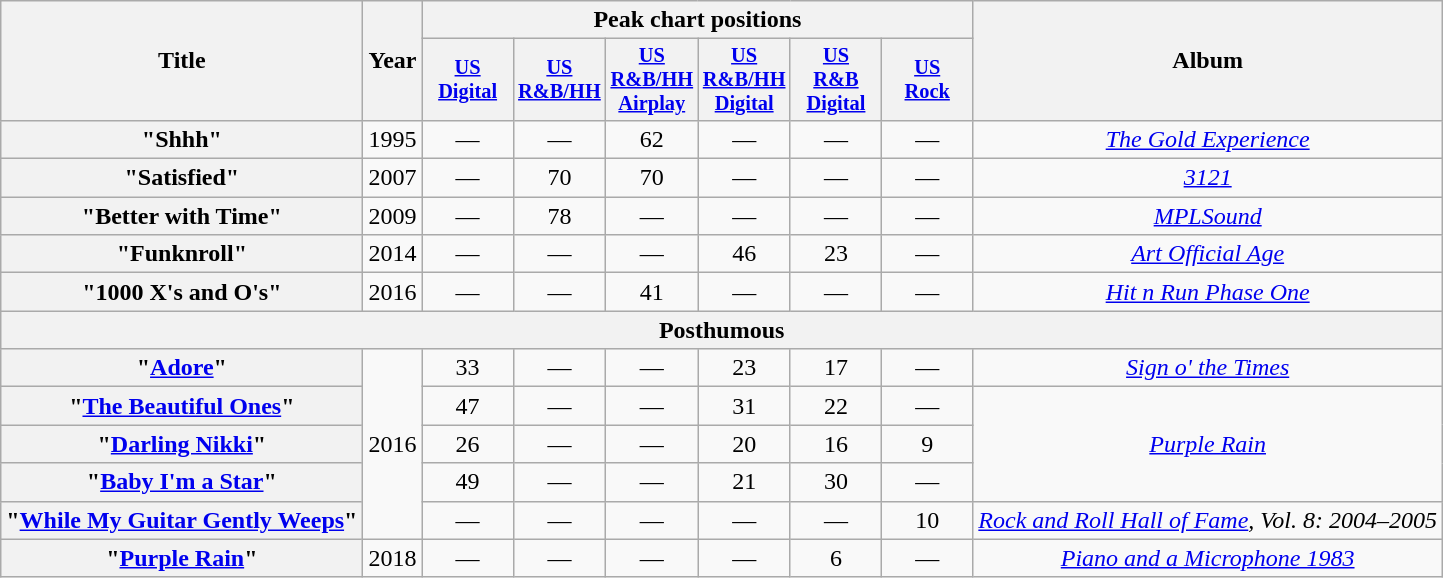<table class="wikitable plainrowheaders" style="text-align:center;">
<tr>
<th scope="col" rowspan="2">Title</th>
<th scope="col" rowspan="2">Year</th>
<th scope="col" colspan="6">Peak chart positions</th>
<th scope="col" rowspan="2">Album</th>
</tr>
<tr>
<th style="width:4em;font-size:85%"><a href='#'>US<br>Digital</a><br></th>
<th style="width:4em;font-size:85%"><a href='#'>US<br>R&B/HH</a><br></th>
<th style="width:4em;font-size:85%"><a href='#'>US<br>R&B/HH<br>Airplay</a><br></th>
<th style="width:4em;font-size:85%"><a href='#'>US<br>R&B/HH<br>Digital</a><br></th>
<th style="width:4em;font-size:85%"><a href='#'>US<br>R&B<br>Digital</a><br></th>
<th style="width:4em;font-size:85%"><a href='#'>US<br>Rock</a><br></th>
</tr>
<tr>
<th scope="row">"Shhh"</th>
<td>1995</td>
<td>—</td>
<td>—</td>
<td>62</td>
<td>—</td>
<td>—</td>
<td>—</td>
<td><em><a href='#'>The Gold Experience</a></em></td>
</tr>
<tr>
<th scope="row">"Satisfied"</th>
<td>2007</td>
<td>—</td>
<td>70</td>
<td>70</td>
<td>—</td>
<td>—</td>
<td>—</td>
<td><em><a href='#'>3121</a></em></td>
</tr>
<tr>
<th scope="row">"Better with Time"</th>
<td>2009</td>
<td>—</td>
<td>78</td>
<td>—</td>
<td>—</td>
<td>—</td>
<td>—</td>
<td><em><a href='#'>MPLSound</a></em></td>
</tr>
<tr>
<th scope="row">"Funknroll"</th>
<td>2014</td>
<td>—</td>
<td>—</td>
<td>—</td>
<td>46</td>
<td>23</td>
<td>—</td>
<td><em><a href='#'>Art Official Age</a></em></td>
</tr>
<tr>
<th scope="row">"1000 X's and O's"</th>
<td>2016</td>
<td>—</td>
<td>—</td>
<td>41</td>
<td>—</td>
<td>—</td>
<td>—</td>
<td><em><a href='#'>Hit n Run Phase One</a></em></td>
</tr>
<tr>
<th colspan="9">Posthumous</th>
</tr>
<tr>
<th scope="row">"<a href='#'>Adore</a>"</th>
<td rowspan="5">2016</td>
<td>33</td>
<td>—</td>
<td>—</td>
<td>23</td>
<td>17</td>
<td>—</td>
<td><em><a href='#'>Sign o' the Times</a></em></td>
</tr>
<tr>
<th scope="row">"<a href='#'>The Beautiful Ones</a>"</th>
<td>47</td>
<td>—</td>
<td>—</td>
<td>31</td>
<td>22</td>
<td>—</td>
<td rowspan="3"><em><a href='#'>Purple Rain</a></em></td>
</tr>
<tr>
<th scope="row">"<a href='#'>Darling Nikki</a>"</th>
<td>26</td>
<td>—</td>
<td>—</td>
<td>20</td>
<td>16</td>
<td>9</td>
</tr>
<tr>
<th scope="row">"<a href='#'>Baby I'm a Star</a>"</th>
<td>49</td>
<td>—</td>
<td>—</td>
<td>21</td>
<td>30</td>
<td>—</td>
</tr>
<tr>
<th scope="row">"<a href='#'>While My Guitar Gently Weeps</a>" </th>
<td>—</td>
<td>—</td>
<td>—</td>
<td>—</td>
<td>—</td>
<td>10</td>
<td><em><a href='#'>Rock and Roll Hall of Fame</a>, Vol. 8: 2004–2005</em></td>
</tr>
<tr>
<th scope="row">"<a href='#'>Purple Rain</a>" </th>
<td>2018</td>
<td>—</td>
<td>—</td>
<td>—</td>
<td>—</td>
<td>6</td>
<td>—</td>
<td><em><a href='#'>Piano and a Microphone 1983</a></em></td>
</tr>
</table>
